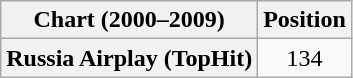<table class="wikitable plainrowheaders" style="text-align:center">
<tr>
<th scope="col">Chart (2000–2009)</th>
<th scope="col">Position</th>
</tr>
<tr>
<th scope="row">Russia Airplay (TopHit)</th>
<td>134</td>
</tr>
</table>
